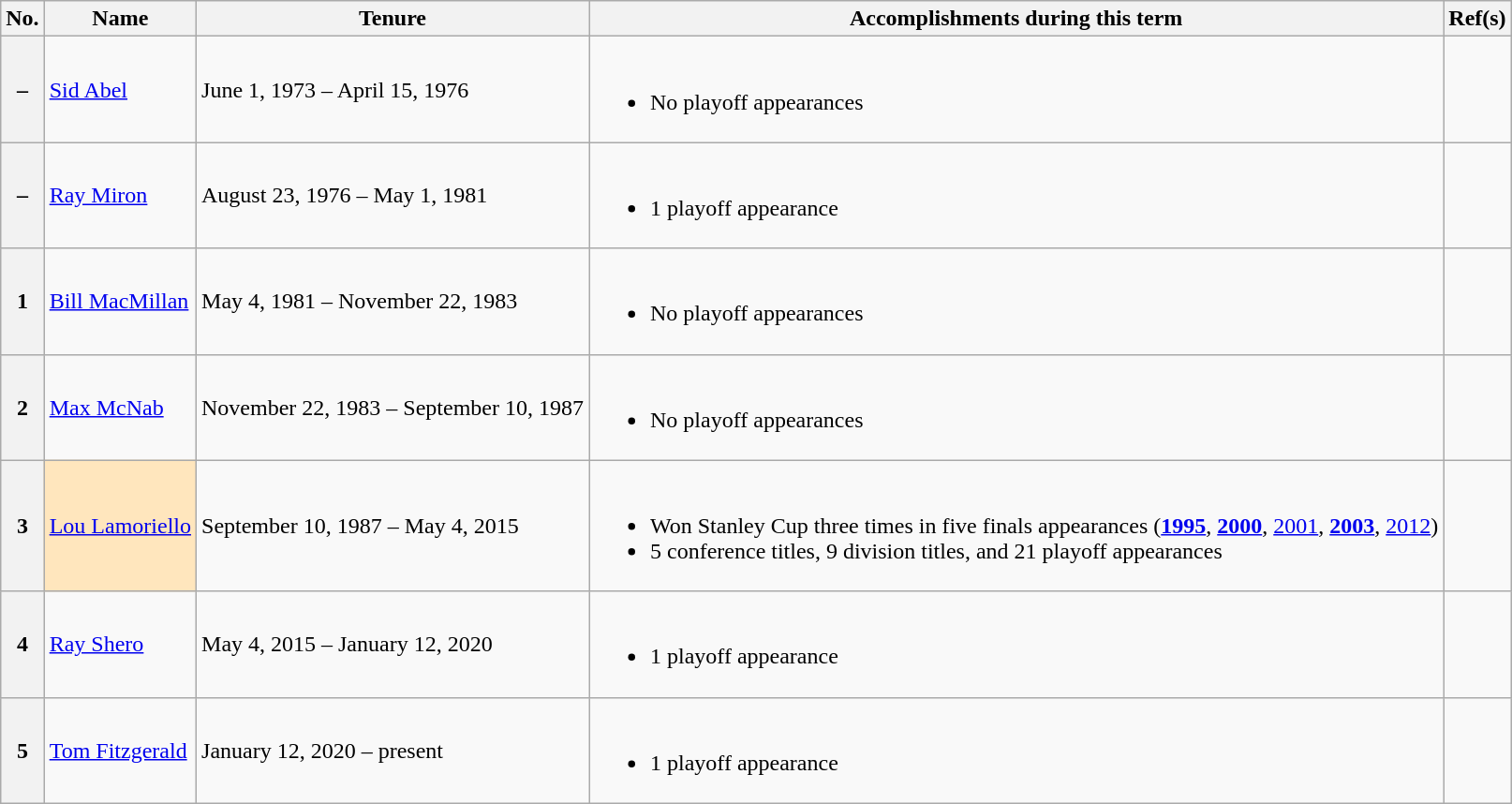<table class="wikitable">
<tr>
<th scope="col">No.</th>
<th scope="col">Name</th>
<th scope="col">Tenure</th>
<th scope="col">Accomplishments during this term</th>
<th scope="col">Ref(s)</th>
</tr>
<tr>
<th scope="row">–</th>
<td><a href='#'>Sid Abel</a></td>
<td>June 1, 1973 – April 15, 1976</td>
<td><br><ul><li>No playoff appearances</li></ul></td>
<td></td>
</tr>
<tr>
<th scope="row">–</th>
<td><a href='#'>Ray Miron</a></td>
<td>August 23, 1976 – May 1, 1981</td>
<td><br><ul><li>1 playoff appearance</li></ul></td>
<td></td>
</tr>
<tr>
<th scope="row">1</th>
<td><a href='#'>Bill MacMillan</a></td>
<td>May 4, 1981 – November 22, 1983</td>
<td><br><ul><li>No playoff appearances</li></ul></td>
<td></td>
</tr>
<tr>
<th scope="row">2</th>
<td><a href='#'>Max McNab</a></td>
<td>November 22, 1983 – September 10, 1987</td>
<td><br><ul><li>No playoff appearances</li></ul></td>
<td></td>
</tr>
<tr>
<th scope="row">3</th>
<td style="background: #FFE6BD;"><a href='#'>Lou Lamoriello</a></td>
<td>September 10, 1987 – May 4, 2015</td>
<td><br><ul><li>Won Stanley Cup three times in five finals appearances (<strong><a href='#'>1995</a></strong>, <strong><a href='#'>2000</a></strong>, <a href='#'>2001</a>, <strong><a href='#'>2003</a></strong>, <a href='#'>2012</a>)</li><li>5 conference titles, 9 division titles, and 21 playoff appearances</li></ul></td>
<td></td>
</tr>
<tr>
<th scope="row">4</th>
<td><a href='#'>Ray Shero</a></td>
<td>May 4, 2015 – January 12, 2020</td>
<td><br><ul><li>1 playoff appearance</li></ul></td>
<td></td>
</tr>
<tr>
<th scope="row">5</th>
<td><a href='#'>Tom Fitzgerald</a></td>
<td>January 12, 2020 – present</td>
<td><br><ul><li>1 playoff appearance</li></ul></td>
<td></td>
</tr>
</table>
